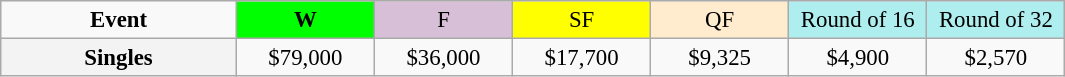<table class=wikitable style=font-size:95%;text-align:center>
<tr>
<td style="width:150px"><strong>Event</strong></td>
<td style="width:85px; background:lime"><strong>W</strong></td>
<td style="width:85px; background:thistle">F</td>
<td style="width:85px; background:#ffff00">SF</td>
<td style="width:85px; background:#ffebcd">QF</td>
<td style="width:85px; background:#afeeee">Round of 16</td>
<td style="width:85px; background:#afeeee">Round of 32</td>
</tr>
<tr>
<th style=background:#f3f3f3>Singles</th>
<td>$79,000</td>
<td>$36,000</td>
<td>$17,700</td>
<td>$9,325</td>
<td>$4,900</td>
<td>$2,570</td>
</tr>
</table>
